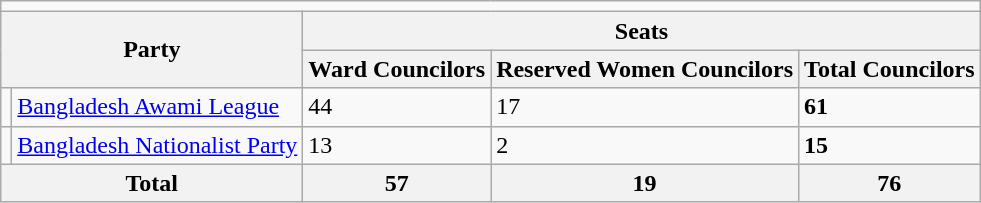<table class="wikitable">
<tr>
<td colspan="5"></td>
</tr>
<tr>
<th colspan="2" rowspan="2">Party</th>
<th colspan="3">Seats</th>
</tr>
<tr>
<th>Ward Councilors</th>
<th>Reserved Women Councilors</th>
<th>Total Councilors</th>
</tr>
<tr>
<td></td>
<td><a href='#'>Bangladesh Awami League</a></td>
<td>44</td>
<td>17</td>
<td><strong>61</strong></td>
</tr>
<tr>
<td></td>
<td><a href='#'>Bangladesh Nationalist Party</a></td>
<td>13</td>
<td>2</td>
<td><strong>15</strong></td>
</tr>
<tr>
<th colspan="2">Total</th>
<th>57</th>
<th>19</th>
<th>76</th>
</tr>
</table>
